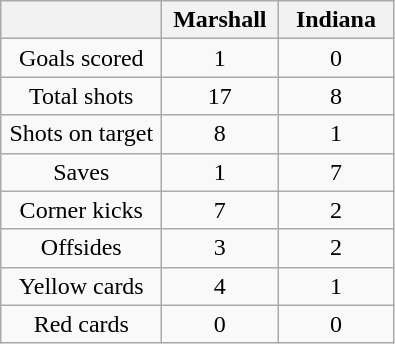<table class="wikitable plainrowheaders" style="text-align: center">
<tr>
<th scope="col" style="width:100px"></th>
<th scope="col" style="width:70px">Marshall</th>
<th scope="col" style="width:70px">Indiana</th>
</tr>
<tr>
<td scope=row>Goals scored</td>
<td>1</td>
<td>0</td>
</tr>
<tr>
<td scope=row>Total shots</td>
<td>17</td>
<td>8</td>
</tr>
<tr>
<td scope=row>Shots on target</td>
<td>8</td>
<td>1</td>
</tr>
<tr>
<td scope=row>Saves</td>
<td>1</td>
<td>7</td>
</tr>
<tr>
<td scope=row>Corner kicks</td>
<td>7</td>
<td>2</td>
</tr>
<tr>
<td scope=row>Offsides</td>
<td>3</td>
<td>2</td>
</tr>
<tr>
<td scope=row>Yellow cards</td>
<td>4</td>
<td>1</td>
</tr>
<tr>
<td scope=row>Red cards</td>
<td>0</td>
<td>0</td>
</tr>
</table>
